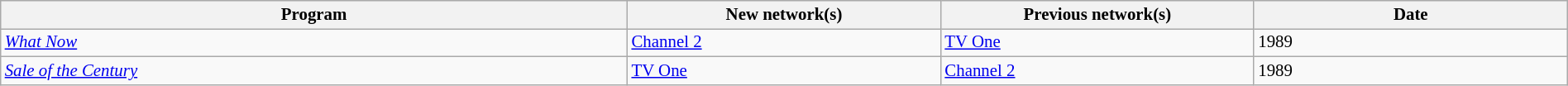<table class="wikitable sortable"  style="width:100%; font-size:87%;">
<tr style="background:#efefef;">
<th style="width:40%;">Program</th>
<th style="width:20%;">New network(s)</th>
<th style="width:20%;">Previous network(s)</th>
<th style="width:20%;">Date</th>
</tr>
<tr>
<td><em><a href='#'>What Now</a></em></td>
<td><a href='#'>Channel 2</a></td>
<td><a href='#'>TV One</a></td>
<td>1989</td>
</tr>
<tr>
<td><em><a href='#'>Sale of the Century</a></em></td>
<td><a href='#'>TV One</a></td>
<td><a href='#'>Channel 2</a></td>
<td>1989</td>
</tr>
</table>
